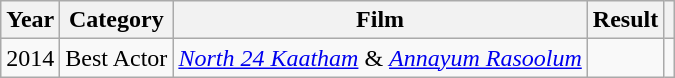<table class="wikitable sortable plainrowheaders">
<tr>
<th scope="col">Year</th>
<th scope="col">Category</th>
<th scope="col">Film</th>
<th scope="col">Result</th>
<th scope="col" class="unsortable"></th>
</tr>
<tr>
<td>2014</td>
<td>Best Actor</td>
<td><em><a href='#'>North 24 Kaatham</a></em> & <em><a href='#'>Annayum Rasoolum</a></em></td>
<td></td>
<td></td>
</tr>
</table>
